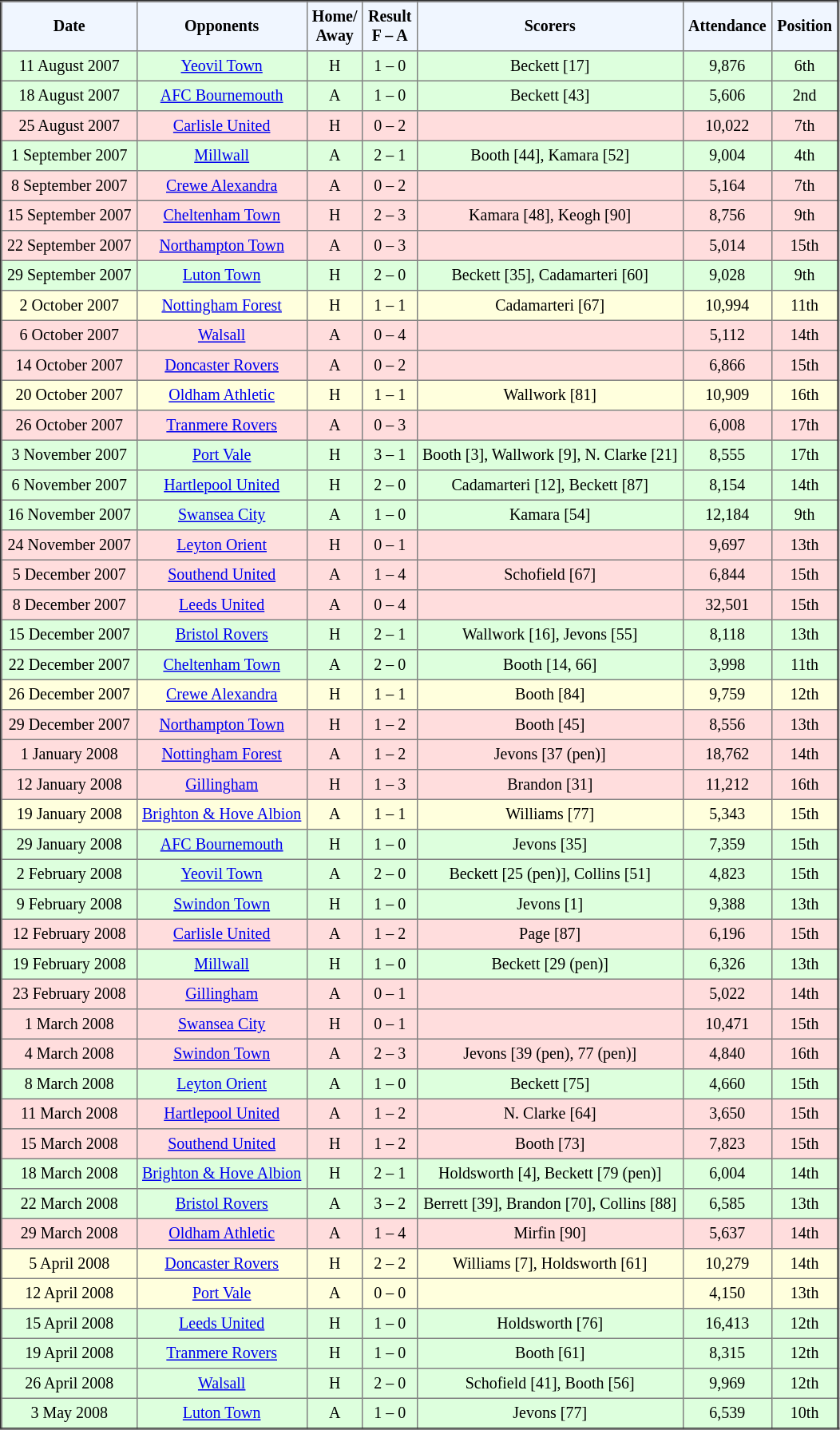<table border="2" cellpadding="4" style="border-collapse:collapse; text-align:center; font-size:smaller;">
<tr style="background:#f0f6ff;">
<th><strong>Date</strong></th>
<th><strong>Opponents</strong></th>
<th><strong>Home/<br>Away</strong></th>
<th><strong>Result<br>F – A</strong></th>
<th><strong>Scorers</strong></th>
<th><strong>Attendance</strong></th>
<th><strong>Position</strong></th>
</tr>
<tr bgcolor="#ddffdd">
<td>11 August 2007</td>
<td><a href='#'>Yeovil Town</a></td>
<td>H</td>
<td>1 – 0</td>
<td>Beckett [17]</td>
<td>9,876</td>
<td>6th</td>
</tr>
<tr bgcolor="#ddffdd">
<td>18 August 2007</td>
<td><a href='#'>AFC Bournemouth</a></td>
<td>A</td>
<td>1 – 0</td>
<td>Beckett [43]</td>
<td>5,606</td>
<td>2nd</td>
</tr>
<tr bgcolor="#ffdddd">
<td>25 August 2007</td>
<td><a href='#'>Carlisle United</a></td>
<td>H</td>
<td>0 – 2</td>
<td></td>
<td>10,022</td>
<td>7th</td>
</tr>
<tr bgcolor="#ddffdd">
<td>1 September 2007</td>
<td><a href='#'>Millwall</a></td>
<td>A</td>
<td>2 – 1</td>
<td>Booth [44], Kamara [52]</td>
<td>9,004</td>
<td>4th</td>
</tr>
<tr bgcolor="#ffdddd">
<td>8 September 2007</td>
<td><a href='#'>Crewe Alexandra</a></td>
<td>A</td>
<td>0 – 2</td>
<td></td>
<td>5,164</td>
<td>7th</td>
</tr>
<tr bgcolor="#ffdddd">
<td>15 September 2007</td>
<td><a href='#'>Cheltenham Town</a></td>
<td>H</td>
<td>2 – 3</td>
<td>Kamara [48], Keogh [90]</td>
<td>8,756</td>
<td>9th</td>
</tr>
<tr bgcolor="#ffdddd">
<td>22 September 2007</td>
<td><a href='#'>Northampton Town</a></td>
<td>A</td>
<td>0 – 3</td>
<td></td>
<td>5,014</td>
<td>15th</td>
</tr>
<tr bgcolor="#ddffdd">
<td>29 September 2007</td>
<td><a href='#'>Luton Town</a></td>
<td>H</td>
<td>2 – 0</td>
<td>Beckett [35], Cadamarteri [60]</td>
<td>9,028</td>
<td>9th</td>
</tr>
<tr bgcolor="#ffffdd">
<td>2 October 2007</td>
<td><a href='#'>Nottingham Forest</a></td>
<td>H</td>
<td>1 – 1</td>
<td>Cadamarteri [67]</td>
<td>10,994</td>
<td>11th</td>
</tr>
<tr bgcolor="#ffdddd">
<td>6 October 2007</td>
<td><a href='#'>Walsall</a></td>
<td>A</td>
<td>0 – 4</td>
<td></td>
<td>5,112</td>
<td>14th</td>
</tr>
<tr bgcolor="#ffdddd">
<td>14 October 2007</td>
<td><a href='#'>Doncaster Rovers</a></td>
<td>A</td>
<td>0 – 2</td>
<td></td>
<td>6,866</td>
<td>15th</td>
</tr>
<tr bgcolor="#ffffdd">
<td>20 October 2007</td>
<td><a href='#'>Oldham Athletic</a></td>
<td>H</td>
<td>1 – 1</td>
<td>Wallwork [81]</td>
<td>10,909</td>
<td>16th</td>
</tr>
<tr bgcolor="#ffdddd">
<td>26 October 2007</td>
<td><a href='#'>Tranmere Rovers</a></td>
<td>A</td>
<td>0 – 3</td>
<td></td>
<td>6,008</td>
<td>17th</td>
</tr>
<tr bgcolor="#ddffdd">
<td>3 November 2007</td>
<td><a href='#'>Port Vale</a></td>
<td>H</td>
<td>3 – 1</td>
<td>Booth [3], Wallwork [9], N. Clarke [21]</td>
<td>8,555</td>
<td>17th</td>
</tr>
<tr bgcolor="#ddffdd">
<td>6 November 2007</td>
<td><a href='#'>Hartlepool United</a></td>
<td>H</td>
<td>2 – 0</td>
<td>Cadamarteri [12], Beckett [87]</td>
<td>8,154</td>
<td>14th</td>
</tr>
<tr bgcolor="#ddffdd">
<td>16 November 2007</td>
<td><a href='#'>Swansea City</a></td>
<td>A</td>
<td>1 – 0</td>
<td>Kamara [54]</td>
<td>12,184</td>
<td>9th</td>
</tr>
<tr bgcolor="#ffdddd">
<td>24 November 2007</td>
<td><a href='#'>Leyton Orient</a></td>
<td>H</td>
<td>0 – 1</td>
<td></td>
<td>9,697</td>
<td>13th</td>
</tr>
<tr bgcolor="#ffdddd">
<td>5 December 2007</td>
<td><a href='#'>Southend United</a></td>
<td>A</td>
<td>1 – 4</td>
<td>Schofield [67]</td>
<td>6,844</td>
<td>15th</td>
</tr>
<tr bgcolor="#ffdddd">
<td>8 December 2007</td>
<td><a href='#'>Leeds United</a></td>
<td>A</td>
<td>0 – 4</td>
<td></td>
<td>32,501</td>
<td>15th</td>
</tr>
<tr bgcolor="#ddffdd">
<td>15 December 2007</td>
<td><a href='#'>Bristol Rovers</a></td>
<td>H</td>
<td>2 – 1</td>
<td>Wallwork [16], Jevons [55]</td>
<td>8,118</td>
<td>13th</td>
</tr>
<tr bgcolor="#ddffdd">
<td>22 December 2007</td>
<td><a href='#'>Cheltenham Town</a></td>
<td>A</td>
<td>2 – 0</td>
<td>Booth [14, 66]</td>
<td>3,998</td>
<td>11th</td>
</tr>
<tr bgcolor="#ffffdd">
<td>26 December 2007</td>
<td><a href='#'>Crewe Alexandra</a></td>
<td>H</td>
<td>1 – 1</td>
<td>Booth [84]</td>
<td>9,759</td>
<td>12th</td>
</tr>
<tr bgcolor="#ffdddd">
<td>29 December 2007</td>
<td><a href='#'>Northampton Town</a></td>
<td>H</td>
<td>1 – 2</td>
<td>Booth [45]</td>
<td>8,556</td>
<td>13th</td>
</tr>
<tr bgcolor="#ffdddd">
<td>1 January 2008</td>
<td><a href='#'>Nottingham Forest</a></td>
<td>A</td>
<td>1 – 2</td>
<td>Jevons [37 (pen)]</td>
<td>18,762</td>
<td>14th</td>
</tr>
<tr bgcolor="#ffdddd">
<td>12 January 2008</td>
<td><a href='#'>Gillingham</a></td>
<td>H</td>
<td>1 – 3</td>
<td>Brandon [31]</td>
<td>11,212</td>
<td>16th</td>
</tr>
<tr bgcolor="#ffffdd">
<td>19 January 2008</td>
<td><a href='#'>Brighton & Hove Albion</a></td>
<td>A</td>
<td>1 – 1</td>
<td>Williams [77]</td>
<td>5,343</td>
<td>15th</td>
</tr>
<tr bgcolor="#ddffdd">
<td>29 January 2008</td>
<td><a href='#'>AFC Bournemouth</a></td>
<td>H</td>
<td>1 – 0</td>
<td>Jevons [35]</td>
<td>7,359</td>
<td>15th</td>
</tr>
<tr bgcolor="#ddffdd">
<td>2 February 2008</td>
<td><a href='#'>Yeovil Town</a></td>
<td>A</td>
<td>2 – 0</td>
<td>Beckett [25 (pen)], Collins [51]</td>
<td>4,823</td>
<td>15th</td>
</tr>
<tr bgcolor="#ddffdd">
<td>9 February 2008</td>
<td><a href='#'>Swindon Town</a></td>
<td>H</td>
<td>1 – 0</td>
<td>Jevons [1]</td>
<td>9,388</td>
<td>13th</td>
</tr>
<tr bgcolor="#ffdddd">
<td>12 February 2008</td>
<td><a href='#'>Carlisle United</a></td>
<td>A</td>
<td>1 – 2</td>
<td>Page [87]</td>
<td>6,196</td>
<td>15th</td>
</tr>
<tr bgcolor="#ddffdd">
<td>19 February 2008</td>
<td><a href='#'>Millwall</a></td>
<td>H</td>
<td>1 – 0</td>
<td>Beckett [29 (pen)]</td>
<td>6,326</td>
<td>13th</td>
</tr>
<tr bgcolor="#ffdddd">
<td>23 February 2008</td>
<td><a href='#'>Gillingham</a></td>
<td>A</td>
<td>0 – 1</td>
<td></td>
<td>5,022</td>
<td>14th</td>
</tr>
<tr bgcolor="#ffdddd">
<td>1 March 2008</td>
<td><a href='#'>Swansea City</a></td>
<td>H</td>
<td>0 – 1</td>
<td></td>
<td>10,471</td>
<td>15th</td>
</tr>
<tr bgcolor="#ffdddd">
<td>4 March 2008</td>
<td><a href='#'>Swindon Town</a></td>
<td>A</td>
<td>2 – 3</td>
<td>Jevons [39 (pen), 77 (pen)]</td>
<td>4,840</td>
<td>16th</td>
</tr>
<tr bgcolor="#ddffdd">
<td>8 March 2008</td>
<td><a href='#'>Leyton Orient</a></td>
<td>A</td>
<td>1 – 0</td>
<td>Beckett [75]</td>
<td>4,660</td>
<td>15th</td>
</tr>
<tr bgcolor="#ffdddd">
<td>11 March 2008</td>
<td><a href='#'>Hartlepool United</a></td>
<td>A</td>
<td>1 – 2</td>
<td>N. Clarke [64]</td>
<td>3,650</td>
<td>15th</td>
</tr>
<tr bgcolor="#ffdddd">
<td>15 March 2008</td>
<td><a href='#'>Southend United</a></td>
<td>H</td>
<td>1 – 2</td>
<td>Booth [73]</td>
<td>7,823</td>
<td>15th</td>
</tr>
<tr bgcolor="#ddffdd">
<td>18 March 2008</td>
<td><a href='#'>Brighton & Hove Albion</a></td>
<td>H</td>
<td>2 – 1</td>
<td>Holdsworth [4], Beckett [79 (pen)]</td>
<td>6,004</td>
<td>14th</td>
</tr>
<tr bgcolor="#ddffdd">
<td>22 March 2008</td>
<td><a href='#'>Bristol Rovers</a></td>
<td>A</td>
<td>3 – 2</td>
<td>Berrett [39], Brandon [70], Collins [88]</td>
<td>6,585</td>
<td>13th</td>
</tr>
<tr bgcolor="#ffdddd">
<td>29 March 2008</td>
<td><a href='#'>Oldham Athletic</a></td>
<td>A</td>
<td>1 – 4</td>
<td>Mirfin [90]</td>
<td>5,637</td>
<td>14th</td>
</tr>
<tr bgcolor="#ffffdd">
<td>5 April 2008</td>
<td><a href='#'>Doncaster Rovers</a></td>
<td>H</td>
<td>2 – 2</td>
<td>Williams [7], Holdsworth [61]</td>
<td>10,279</td>
<td>14th</td>
</tr>
<tr bgcolor="#ffffdd">
<td>12 April 2008</td>
<td><a href='#'>Port Vale</a></td>
<td>A</td>
<td>0 – 0</td>
<td></td>
<td>4,150</td>
<td>13th</td>
</tr>
<tr bgcolor="#ddffdd">
<td>15 April 2008</td>
<td><a href='#'>Leeds United</a></td>
<td>H</td>
<td>1 – 0</td>
<td>Holdsworth [76]</td>
<td>16,413</td>
<td>12th</td>
</tr>
<tr bgcolor="#ddffdd">
<td>19 April 2008</td>
<td><a href='#'>Tranmere Rovers</a></td>
<td>H</td>
<td>1 – 0</td>
<td>Booth [61]</td>
<td>8,315</td>
<td>12th</td>
</tr>
<tr bgcolor="#ddffdd">
<td>26 April 2008</td>
<td><a href='#'>Walsall</a></td>
<td>H</td>
<td>2 – 0</td>
<td>Schofield [41], Booth [56]</td>
<td>9,969</td>
<td>12th</td>
</tr>
<tr bgcolor="#ddffdd">
<td>3 May 2008</td>
<td><a href='#'>Luton Town</a></td>
<td>A</td>
<td>1 – 0</td>
<td>Jevons [77]</td>
<td>6,539</td>
<td>10th</td>
</tr>
</table>
